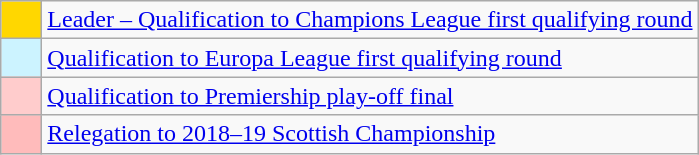<table class="wikitable">
<tr>
<td style="width:20px; background:gold;"></td>
<td><a href='#'>Leader – Qualification to Champions League first qualifying round</a></td>
</tr>
<tr>
<td style="width:20px; background:#CCF3FF;"></td>
<td><a href='#'>Qualification to Europa League first qualifying round</a></td>
</tr>
<tr>
<td style="width:20px; background:#FFCCCC;"></td>
<td><a href='#'>Qualification to Premiership play-off final</a></td>
</tr>
<tr>
<td style="width:20px; background:#FFBBBB;"></td>
<td><a href='#'>Relegation to 2018–19 Scottish Championship</a></td>
</tr>
</table>
